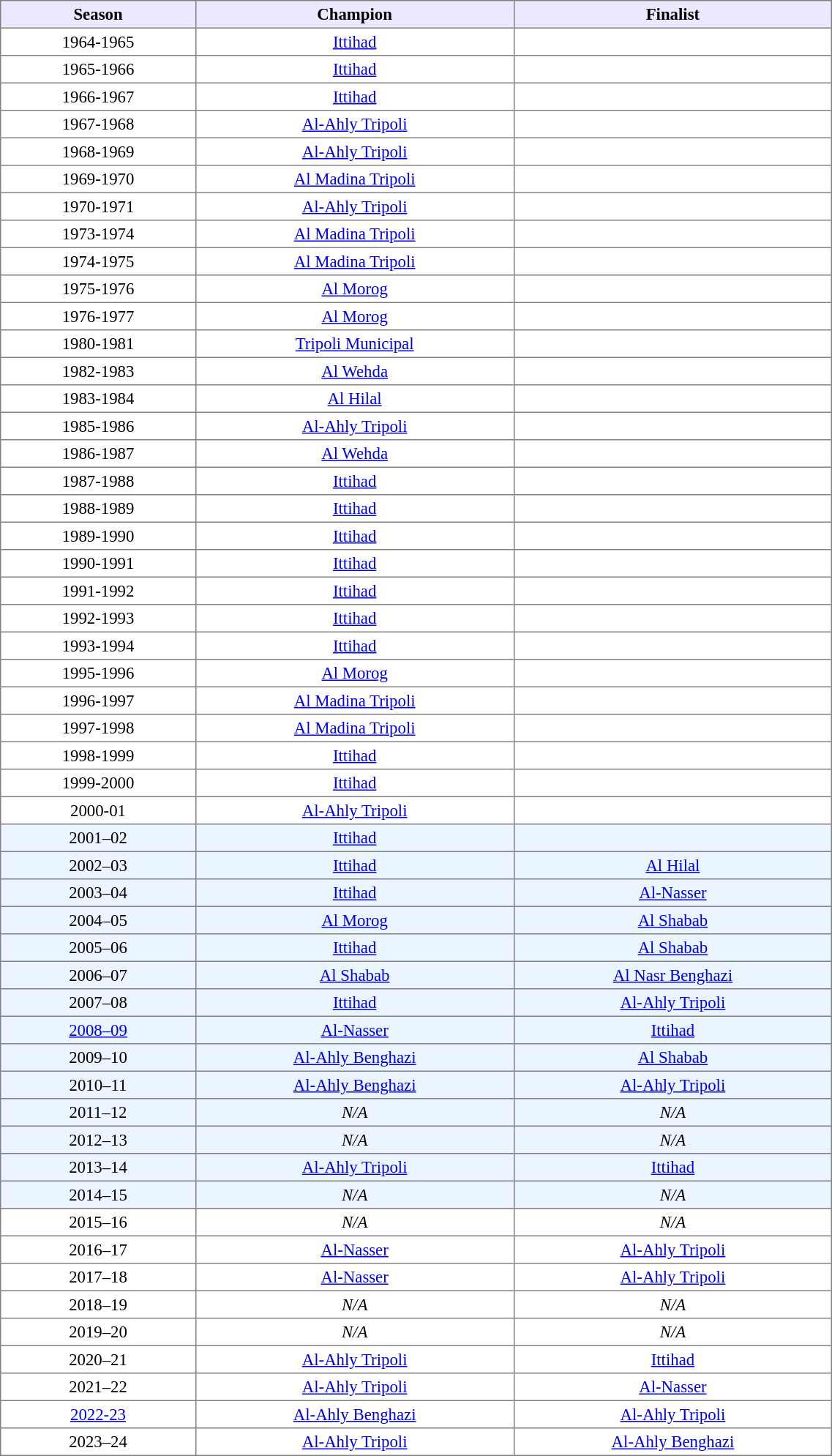<table cellpadding="3" cellspacing="0" border="1" style="font-size: 95%; border: gray solid 1px; border-collapse: collapse;text-align:center;width:60%;">
<tr bgcolor="#EBE9FF">
<td align=center><strong>Season</strong></td>
<td align=center><strong>Champion</strong></td>
<td align=center><strong>Finalist</strong></td>
</tr>
<tr>
<td>1964-1965</td>
<td><a href='#'>Ittihad</a></td>
<td></td>
</tr>
<tr>
<td>1965-1966</td>
<td><a href='#'>Ittihad</a></td>
<td></td>
</tr>
<tr>
<td>1966-1967</td>
<td><a href='#'>Ittihad</a></td>
<td></td>
</tr>
<tr>
<td>1967-1968</td>
<td><a href='#'>Al-Ahly Tripoli</a></td>
<td></td>
</tr>
<tr>
<td>1968-1969</td>
<td><a href='#'>Al-Ahly Tripoli</a></td>
<td></td>
</tr>
<tr>
<td>1969-1970</td>
<td><a href='#'>Al Madina Tripoli</a></td>
<td></td>
</tr>
<tr>
<td>1970-1971</td>
<td><a href='#'>Al-Ahly Tripoli</a></td>
<td></td>
</tr>
<tr>
<td>1973-1974</td>
<td><a href='#'>Al Madina Tripoli</a></td>
<td></td>
</tr>
<tr>
<td>1974-1975</td>
<td><a href='#'>Al Madina Tripoli</a></td>
<td></td>
</tr>
<tr>
<td>1975-1976</td>
<td><a href='#'>Al Morog</a></td>
<td></td>
</tr>
<tr>
<td>1976-1977</td>
<td><a href='#'>Al Morog</a></td>
<td></td>
</tr>
<tr>
<td>1980-1981</td>
<td><a href='#'>Tripoli Municipal</a></td>
<td></td>
</tr>
<tr>
<td>1982-1983</td>
<td><a href='#'>Al Wehda</a></td>
<td></td>
</tr>
<tr>
<td>1983-1984</td>
<td><a href='#'>Al Hilal</a></td>
<td></td>
</tr>
<tr>
<td>1985-1986</td>
<td><a href='#'>Al-Ahly Tripoli</a></td>
<td></td>
</tr>
<tr>
<td>1986-1987</td>
<td><a href='#'>Al Wehda</a></td>
<td></td>
</tr>
<tr>
<td>1987-1988</td>
<td><a href='#'>Ittihad</a></td>
<td></td>
</tr>
<tr>
<td>1988-1989</td>
<td><a href='#'>Ittihad</a></td>
<td></td>
</tr>
<tr>
<td>1989-1990</td>
<td><a href='#'>Ittihad</a></td>
<td></td>
</tr>
<tr>
<td>1990-1991</td>
<td><a href='#'>Ittihad</a></td>
<td></td>
</tr>
<tr>
<td>1991-1992</td>
<td><a href='#'>Ittihad</a></td>
<td></td>
</tr>
<tr>
<td>1992-1993</td>
<td><a href='#'>Ittihad</a></td>
<td></td>
</tr>
<tr>
<td>1993-1994</td>
<td><a href='#'>Ittihad</a></td>
<td></td>
</tr>
<tr>
<td>1995-1996</td>
<td><a href='#'>Al Morog</a></td>
<td></td>
</tr>
<tr>
<td>1996-1997</td>
<td><a href='#'>Al Madina Tripoli</a></td>
<td></td>
</tr>
<tr>
<td>1997-1998</td>
<td><a href='#'>Al Madina Tripoli</a></td>
<td></td>
</tr>
<tr>
<td>1998-1999</td>
<td><a href='#'>Ittihad</a></td>
<td></td>
</tr>
<tr>
<td>1999-2000</td>
<td><a href='#'>Ittihad</a></td>
<td></td>
</tr>
<tr>
<td>2000-01</td>
<td><a href='#'>Al-Ahly Tripoli</a></td>
<td></td>
</tr>
<tr bgcolor="#EBF5FF">
<td>2001–02</td>
<td><a href='#'>Ittihad</a></td>
<td></td>
</tr>
<tr bgcolor="#EBF5FF">
<td>2002–03</td>
<td><a href='#'>Ittihad</a></td>
<td><a href='#'>Al Hilal</a></td>
</tr>
<tr bgcolor="#EBF5FF">
<td>2003–04</td>
<td><a href='#'>Ittihad</a></td>
<td><a href='#'>Al-Nasser</a></td>
</tr>
<tr bgcolor="#EBF5FF">
<td>2004–05</td>
<td><a href='#'>Al Morog</a></td>
<td><a href='#'>Al Shabab</a></td>
</tr>
<tr bgcolor="#EBF5FF">
<td>2005–06</td>
<td><a href='#'>Ittihad</a></td>
<td><a href='#'>Al Shabab</a></td>
</tr>
<tr bgcolor="#EBF5FF">
<td>2006–07</td>
<td><a href='#'>Al Shabab</a></td>
<td><a href='#'>Al Nasr Benghazi</a></td>
</tr>
<tr bgcolor="#EBF5FF">
<td>2007–08</td>
<td><a href='#'>Ittihad</a></td>
<td><a href='#'>Al-Ahly Tripoli</a></td>
</tr>
<tr bgcolor="#EBF5FF">
<td><a href='#'>2008–09</a></td>
<td><a href='#'>Al-Nasser</a></td>
<td><a href='#'>Ittihad</a></td>
</tr>
<tr bgcolor="#EBF5FF">
<td>2009–10</td>
<td><a href='#'>Al-Ahly Benghazi</a></td>
<td><a href='#'>Al Shabab</a></td>
</tr>
<tr bgcolor="#EBF5FF">
<td>2010–11</td>
<td><a href='#'>Al-Ahly Benghazi</a></td>
<td><a href='#'>Al-Ahly Tripoli</a></td>
</tr>
<tr bgcolor="#EBF5FF">
<td>2011–12</td>
<td><em>N/A</em></td>
<td><em>N/A</em></td>
</tr>
<tr bgcolor="#EBF5FF">
<td>2012–13</td>
<td><em>N/A</em></td>
<td><em>N/A</em></td>
</tr>
<tr bgcolor="#EBF5FF">
<td>2013–14</td>
<td><a href='#'>Al-Ahly Tripoli</a></td>
<td><a href='#'>Ittihad</a></td>
</tr>
<tr bgcolor="#EBF5FF">
<td>2014–15</td>
<td><em>N/A</em></td>
<td><em>N/A</em></td>
</tr>
<tr>
<td>2015–16</td>
<td><em>N/A</em></td>
<td><em>N/A</em></td>
</tr>
<tr>
<td>2016–17</td>
<td><a href='#'>Al-Nasser</a></td>
<td><a href='#'>Al-Ahly Tripoli</a></td>
</tr>
<tr>
<td>2017–18</td>
<td><a href='#'>Al-Nasser</a></td>
<td><a href='#'>Al-Ahly Tripoli</a></td>
</tr>
<tr>
<td>2018–19</td>
<td><em>N/A</em></td>
<td><em>N/A</em></td>
</tr>
<tr>
<td>2019–20</td>
<td><em>N/A</em></td>
<td><em>N/A</em></td>
</tr>
<tr>
<td>2020–21</td>
<td><a href='#'>Al-Ahly Tripoli</a></td>
<td><a href='#'>Ittihad</a></td>
</tr>
<tr>
<td>2021–22</td>
<td><a href='#'>Al-Ahly Tripoli</a></td>
<td><a href='#'>Al-Nasser</a></td>
</tr>
<tr>
<td><a href='#'>2022-23</a></td>
<td><a href='#'>Al-Ahly Benghazi</a></td>
<td><a href='#'>Al-Ahly Tripoli</a></td>
</tr>
<tr>
<td>2023–24</td>
<td><a href='#'>Al-Ahly Tripoli</a></td>
<td><a href='#'>Al-Ahly Benghazi</a></td>
</tr>
</table>
